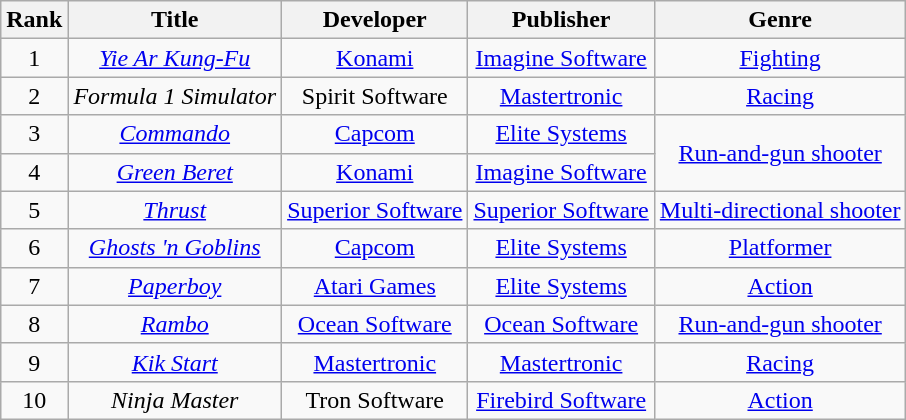<table class="wikitable sortable" style="text-align:center">
<tr>
<th>Rank</th>
<th>Title</th>
<th>Developer</th>
<th>Publisher</th>
<th>Genre</th>
</tr>
<tr>
<td>1</td>
<td><em><a href='#'>Yie Ar Kung-Fu</a></em></td>
<td><a href='#'>Konami</a></td>
<td><a href='#'>Imagine Software</a></td>
<td><a href='#'>Fighting</a></td>
</tr>
<tr>
<td>2</td>
<td><em>Formula 1 Simulator</em></td>
<td>Spirit Software</td>
<td><a href='#'>Mastertronic</a></td>
<td><a href='#'>Racing</a></td>
</tr>
<tr>
<td>3</td>
<td><em><a href='#'>Commando</a></em></td>
<td><a href='#'>Capcom</a></td>
<td><a href='#'>Elite Systems</a></td>
<td rowspan="2"><a href='#'>Run-and-gun shooter</a></td>
</tr>
<tr>
<td>4</td>
<td><em><a href='#'>Green Beret</a></em></td>
<td><a href='#'>Konami</a></td>
<td><a href='#'>Imagine Software</a></td>
</tr>
<tr>
<td>5</td>
<td><em><a href='#'>Thrust</a></em></td>
<td><a href='#'>Superior Software</a></td>
<td><a href='#'>Superior Software</a></td>
<td><a href='#'>Multi-directional shooter</a></td>
</tr>
<tr>
<td>6</td>
<td><em><a href='#'>Ghosts 'n Goblins</a></em></td>
<td><a href='#'>Capcom</a></td>
<td><a href='#'>Elite Systems</a></td>
<td><a href='#'>Platformer</a></td>
</tr>
<tr>
<td>7</td>
<td><em><a href='#'>Paperboy</a></em></td>
<td><a href='#'>Atari Games</a></td>
<td><a href='#'>Elite Systems</a></td>
<td><a href='#'>Action</a></td>
</tr>
<tr>
<td>8</td>
<td><em><a href='#'>Rambo</a></em></td>
<td><a href='#'>Ocean Software</a></td>
<td><a href='#'>Ocean Software</a></td>
<td><a href='#'>Run-and-gun shooter</a></td>
</tr>
<tr>
<td>9</td>
<td><em><a href='#'>Kik Start</a></em></td>
<td><a href='#'>Mastertronic</a></td>
<td><a href='#'>Mastertronic</a></td>
<td><a href='#'>Racing</a></td>
</tr>
<tr>
<td>10</td>
<td><em>Ninja Master</em></td>
<td>Tron Software</td>
<td><a href='#'>Firebird Software</a></td>
<td><a href='#'>Action</a></td>
</tr>
</table>
